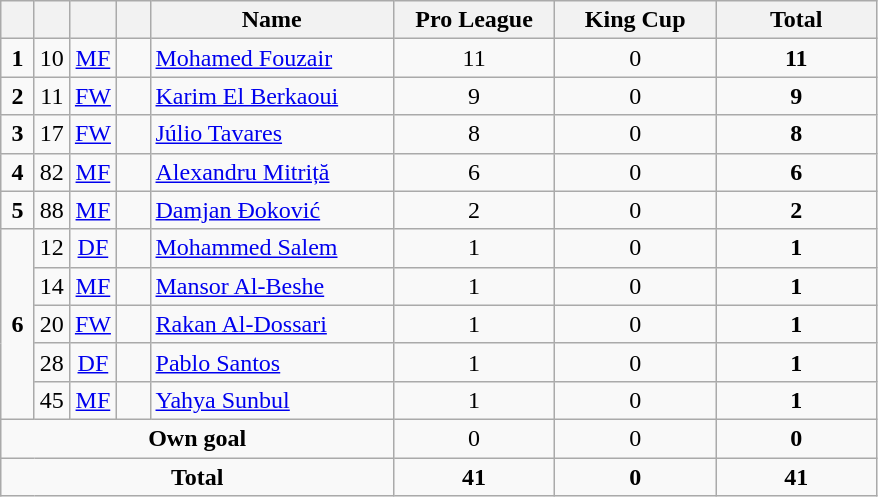<table class="wikitable" style="text-align:center">
<tr>
<th width=15></th>
<th width=15></th>
<th width=15></th>
<th width=15></th>
<th width=155>Name</th>
<th width=100>Pro League</th>
<th width=100>King Cup</th>
<th width=100>Total</th>
</tr>
<tr>
<td><strong>1</strong></td>
<td>10</td>
<td><a href='#'>MF</a></td>
<td></td>
<td align=left><a href='#'>Mohamed Fouzair</a></td>
<td>11</td>
<td>0</td>
<td><strong>11</strong></td>
</tr>
<tr>
<td><strong>2</strong></td>
<td>11</td>
<td><a href='#'>FW</a></td>
<td></td>
<td align=left><a href='#'>Karim El Berkaoui</a></td>
<td>9</td>
<td>0</td>
<td><strong>9</strong></td>
</tr>
<tr>
<td><strong>3</strong></td>
<td>17</td>
<td><a href='#'>FW</a></td>
<td></td>
<td align=left><a href='#'>Júlio Tavares</a></td>
<td>8</td>
<td>0</td>
<td><strong>8</strong></td>
</tr>
<tr>
<td><strong>4</strong></td>
<td>82</td>
<td><a href='#'>MF</a></td>
<td></td>
<td align=left><a href='#'>Alexandru Mitriță</a></td>
<td>6</td>
<td>0</td>
<td><strong>6</strong></td>
</tr>
<tr>
<td><strong>5</strong></td>
<td>88</td>
<td><a href='#'>MF</a></td>
<td></td>
<td align=left><a href='#'>Damjan Đoković</a></td>
<td>2</td>
<td>0</td>
<td><strong>2</strong></td>
</tr>
<tr>
<td rowspan=5><strong>6</strong></td>
<td>12</td>
<td><a href='#'>DF</a></td>
<td></td>
<td align=left><a href='#'>Mohammed Salem</a></td>
<td>1</td>
<td>0</td>
<td><strong>1</strong></td>
</tr>
<tr>
<td>14</td>
<td><a href='#'>MF</a></td>
<td></td>
<td align=left><a href='#'>Mansor Al-Beshe</a></td>
<td>1</td>
<td>0</td>
<td><strong>1</strong></td>
</tr>
<tr>
<td>20</td>
<td><a href='#'>FW</a></td>
<td></td>
<td align=left><a href='#'>Rakan Al-Dossari</a></td>
<td>1</td>
<td>0</td>
<td><strong>1</strong></td>
</tr>
<tr>
<td>28</td>
<td><a href='#'>DF</a></td>
<td></td>
<td align=left><a href='#'>Pablo Santos</a></td>
<td>1</td>
<td>0</td>
<td><strong>1</strong></td>
</tr>
<tr>
<td>45</td>
<td><a href='#'>MF</a></td>
<td></td>
<td align=left><a href='#'>Yahya Sunbul</a></td>
<td>1</td>
<td>0</td>
<td><strong>1</strong></td>
</tr>
<tr>
<td colspan=5><strong>Own goal</strong></td>
<td>0</td>
<td>0</td>
<td><strong>0</strong></td>
</tr>
<tr>
<td colspan=5><strong>Total</strong></td>
<td><strong>41</strong></td>
<td><strong>0</strong></td>
<td><strong>41</strong></td>
</tr>
</table>
